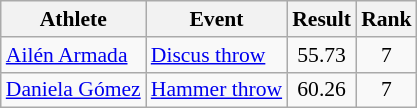<table class=wikitable style=font-size:90%;text-align:center>
<tr>
<th>Athlete</th>
<th>Event</th>
<th>Result</th>
<th>Rank</th>
</tr>
<tr>
<td align=left><a href='#'>Ailén Armada</a></td>
<td align=left><a href='#'>Discus throw</a></td>
<td>55.73</td>
<td>7</td>
</tr>
<tr>
<td align=left><a href='#'>Daniela Gómez</a></td>
<td align=left><a href='#'>Hammer throw</a></td>
<td>60.26</td>
<td>7</td>
</tr>
</table>
